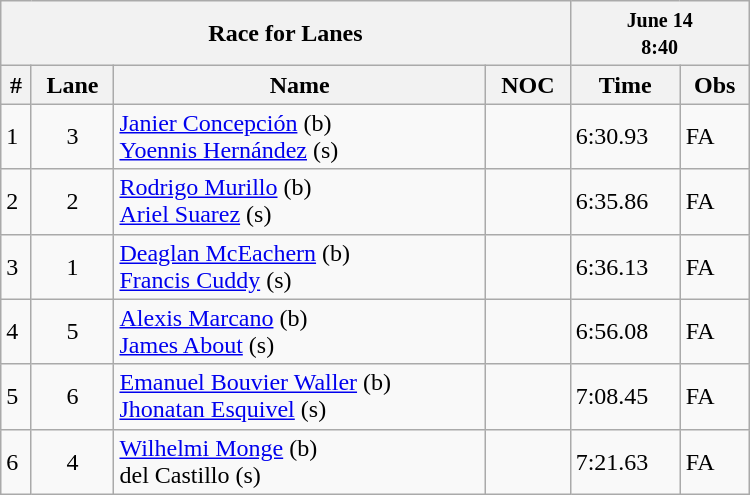<table class="wikitable" width=500>
<tr>
<th colspan=4>Race for Lanes</th>
<th colspan=2><small>June 14<br>8:40</small></th>
</tr>
<tr>
<th>#</th>
<th>Lane</th>
<th>Name</th>
<th>NOC</th>
<th>Time</th>
<th>Obs</th>
</tr>
<tr>
<td>1</td>
<td align=center>3</td>
<td><a href='#'>Janier Concepción</a> (b)<br><a href='#'>Yoennis Hernández</a> (s)</td>
<td></td>
<td>6:30.93</td>
<td>FA</td>
</tr>
<tr>
<td>2</td>
<td align=center>2</td>
<td><a href='#'>Rodrigo Murillo</a> (b)<br><a href='#'>Ariel Suarez</a> (s)</td>
<td></td>
<td>6:35.86</td>
<td>FA</td>
</tr>
<tr>
<td>3</td>
<td align=center>1</td>
<td><a href='#'>Deaglan McEachern</a> (b) <br> <a href='#'>Francis Cuddy</a> (s)</td>
<td></td>
<td>6:36.13</td>
<td>FA</td>
</tr>
<tr>
<td>4</td>
<td align=center>5</td>
<td><a href='#'>Alexis Marcano</a> (b) <br> <a href='#'>James About</a> (s)</td>
<td></td>
<td>6:56.08</td>
<td>FA</td>
</tr>
<tr>
<td>5</td>
<td align=center>6</td>
<td><a href='#'>Emanuel Bouvier Waller</a> (b) <br> <a href='#'>Jhonatan Esquivel</a> (s)</td>
<td></td>
<td>7:08.45</td>
<td>FA</td>
</tr>
<tr>
<td>6</td>
<td align=center>4</td>
<td><a href='#'>Wilhelmi Monge</a> (b) <br> del Castillo (s)</td>
<td></td>
<td>7:21.63</td>
<td>FA</td>
</tr>
</table>
